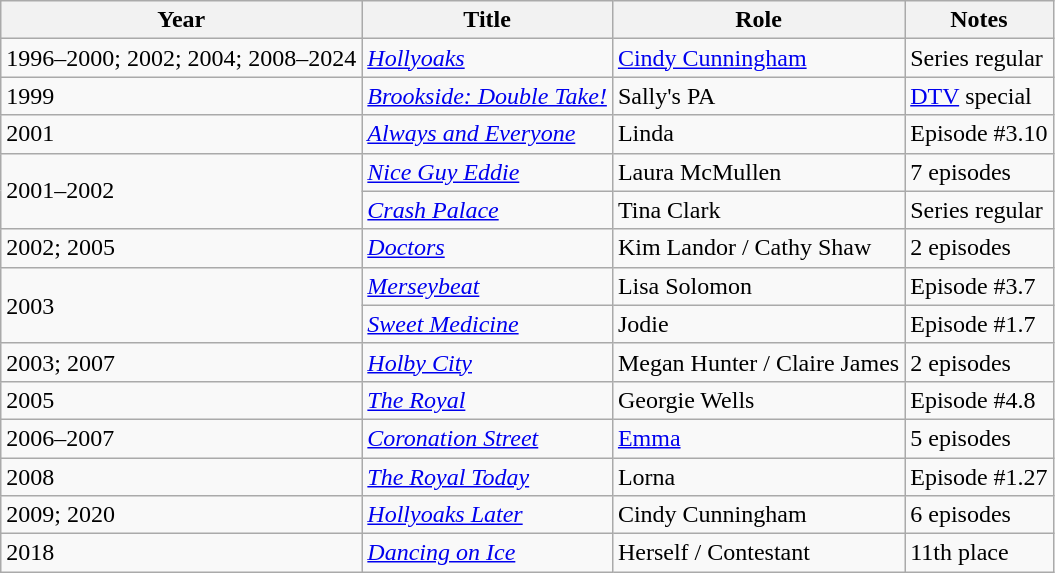<table class="wikitable sortable">
<tr>
<th>Year</th>
<th>Title</th>
<th>Role</th>
<th>Notes</th>
</tr>
<tr>
<td>1996–2000; 2002; 2004; 2008–2024</td>
<td><em><a href='#'>Hollyoaks</a></em></td>
<td><a href='#'>Cindy Cunningham</a></td>
<td>Series regular</td>
</tr>
<tr>
<td>1999</td>
<td><em><a href='#'>Brookside: Double Take!</a></em></td>
<td>Sally's PA</td>
<td><a href='#'>DTV</a> special</td>
</tr>
<tr>
<td>2001</td>
<td><em><a href='#'>Always and Everyone</a></em></td>
<td>Linda</td>
<td>Episode #3.10</td>
</tr>
<tr>
<td rowspan=2>2001–2002</td>
<td><em><a href='#'>Nice Guy Eddie</a></em></td>
<td>Laura McMullen</td>
<td>7 episodes</td>
</tr>
<tr>
<td><em><a href='#'>Crash Palace</a></em></td>
<td>Tina Clark</td>
<td>Series regular</td>
</tr>
<tr>
<td>2002; 2005</td>
<td><em><a href='#'>Doctors</a></em></td>
<td>Kim Landor / Cathy Shaw</td>
<td>2 episodes</td>
</tr>
<tr>
<td rowspan=2>2003</td>
<td><em><a href='#'>Merseybeat</a></em></td>
<td>Lisa Solomon</td>
<td>Episode #3.7</td>
</tr>
<tr>
<td><em><a href='#'>Sweet Medicine</a></em></td>
<td>Jodie</td>
<td>Episode #1.7</td>
</tr>
<tr>
<td>2003; 2007</td>
<td><em><a href='#'>Holby City</a></em></td>
<td>Megan Hunter / Claire James</td>
<td>2 episodes</td>
</tr>
<tr>
<td>2005</td>
<td><em><a href='#'>The Royal</a></em></td>
<td>Georgie Wells</td>
<td>Episode #4.8</td>
</tr>
<tr>
<td>2006–2007</td>
<td><em><a href='#'>Coronation Street</a></em></td>
<td><a href='#'>Emma</a></td>
<td>5 episodes</td>
</tr>
<tr>
<td>2008</td>
<td><em><a href='#'>The Royal Today</a></em></td>
<td>Lorna</td>
<td>Episode #1.27</td>
</tr>
<tr>
<td>2009; 2020</td>
<td><em><a href='#'>Hollyoaks Later</a></em></td>
<td>Cindy Cunningham</td>
<td>6 episodes</td>
</tr>
<tr>
<td>2018</td>
<td><em><a href='#'>Dancing on Ice</a></em></td>
<td>Herself / Contestant</td>
<td>11th place</td>
</tr>
</table>
